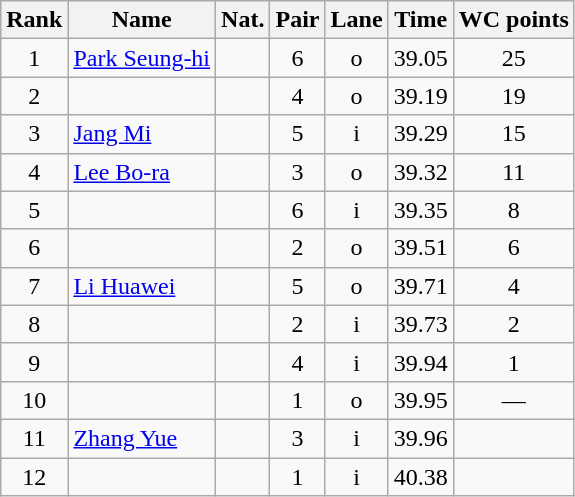<table class="wikitable sortable" style="text-align:center">
<tr>
<th>Rank</th>
<th>Name</th>
<th>Nat.</th>
<th>Pair</th>
<th>Lane</th>
<th>Time</th>
<th>WC points</th>
</tr>
<tr>
<td>1</td>
<td align=left><a href='#'>Park Seung-hi</a></td>
<td></td>
<td>6</td>
<td>o</td>
<td>39.05</td>
<td>25</td>
</tr>
<tr>
<td>2</td>
<td align=left></td>
<td></td>
<td>4</td>
<td>o</td>
<td>39.19</td>
<td>19</td>
</tr>
<tr>
<td>3</td>
<td align=left><a href='#'>Jang Mi</a></td>
<td></td>
<td>5</td>
<td>i</td>
<td>39.29</td>
<td>15</td>
</tr>
<tr>
<td>4</td>
<td align=left><a href='#'>Lee Bo-ra</a></td>
<td></td>
<td>3</td>
<td>o</td>
<td>39.32</td>
<td>11</td>
</tr>
<tr>
<td>5</td>
<td align=left></td>
<td></td>
<td>6</td>
<td>i</td>
<td>39.35</td>
<td>8</td>
</tr>
<tr>
<td>6</td>
<td align=left></td>
<td></td>
<td>2</td>
<td>o</td>
<td>39.51</td>
<td>6</td>
</tr>
<tr>
<td>7</td>
<td align=left><a href='#'>Li Huawei</a></td>
<td></td>
<td>5</td>
<td>o</td>
<td>39.71</td>
<td>4</td>
</tr>
<tr>
<td>8</td>
<td align=left></td>
<td></td>
<td>2</td>
<td>i</td>
<td>39.73</td>
<td>2</td>
</tr>
<tr>
<td>9</td>
<td align=left></td>
<td></td>
<td>4</td>
<td>i</td>
<td>39.94</td>
<td>1</td>
</tr>
<tr>
<td>10</td>
<td align=left></td>
<td></td>
<td>1</td>
<td>o</td>
<td>39.95</td>
<td>—</td>
</tr>
<tr>
<td>11</td>
<td align=left><a href='#'>Zhang Yue</a></td>
<td></td>
<td>3</td>
<td>i</td>
<td>39.96</td>
<td></td>
</tr>
<tr>
<td>12</td>
<td align=left></td>
<td></td>
<td>1</td>
<td>i</td>
<td>40.38</td>
<td></td>
</tr>
</table>
